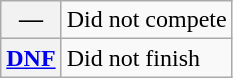<table class="wikitable">
<tr>
<th scope="row">—</th>
<td>Did not compete</td>
</tr>
<tr>
<th scope="row"><a href='#'>DNF</a></th>
<td>Did not finish</td>
</tr>
</table>
